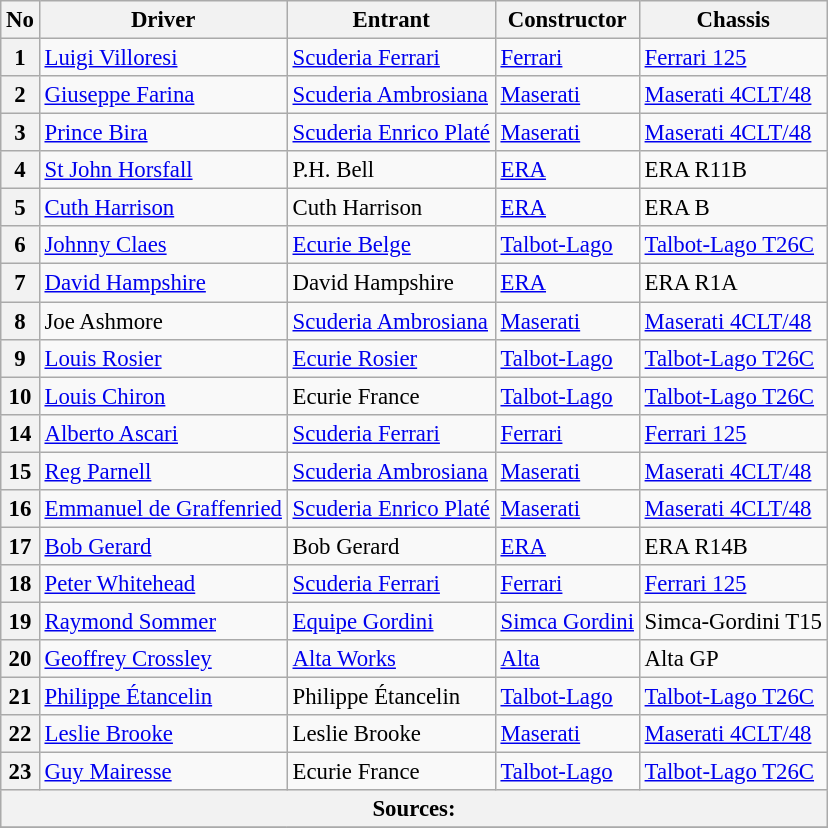<table class="wikitable" style="font-size: 95%;">
<tr>
<th>No</th>
<th>Driver</th>
<th>Entrant</th>
<th>Constructor</th>
<th>Chassis</th>
</tr>
<tr>
<th>1</th>
<td> <a href='#'>Luigi Villoresi</a></td>
<td><a href='#'>Scuderia Ferrari</a></td>
<td><a href='#'>Ferrari</a></td>
<td><a href='#'>Ferrari 125</a></td>
</tr>
<tr>
<th>2</th>
<td> <a href='#'>Giuseppe Farina</a></td>
<td><a href='#'>Scuderia Ambrosiana</a></td>
<td><a href='#'>Maserati</a></td>
<td><a href='#'>Maserati 4CLT/48</a></td>
</tr>
<tr>
<th>3</th>
<td> <a href='#'>Prince Bira</a></td>
<td><a href='#'>Scuderia Enrico Platé</a></td>
<td><a href='#'>Maserati</a></td>
<td><a href='#'>Maserati 4CLT/48</a></td>
</tr>
<tr>
<th>4</th>
<td> <a href='#'>St John Horsfall</a></td>
<td>P.H. Bell</td>
<td><a href='#'>ERA</a></td>
<td>ERA R11B</td>
</tr>
<tr>
<th>5</th>
<td> <a href='#'>Cuth Harrison</a></td>
<td>Cuth Harrison</td>
<td><a href='#'>ERA</a></td>
<td>ERA B</td>
</tr>
<tr>
<th>6</th>
<td> <a href='#'>Johnny Claes</a></td>
<td><a href='#'>Ecurie Belge</a></td>
<td><a href='#'>Talbot-Lago</a></td>
<td><a href='#'>Talbot-Lago T26C</a></td>
</tr>
<tr>
<th>7</th>
<td> <a href='#'>David Hampshire</a></td>
<td>David Hampshire</td>
<td><a href='#'>ERA</a></td>
<td>ERA R1A</td>
</tr>
<tr>
<th>8</th>
<td> Joe Ashmore</td>
<td><a href='#'>Scuderia Ambrosiana</a></td>
<td><a href='#'>Maserati</a></td>
<td><a href='#'>Maserati 4CLT/48</a></td>
</tr>
<tr>
<th>9</th>
<td> <a href='#'>Louis Rosier</a></td>
<td><a href='#'>Ecurie Rosier</a></td>
<td><a href='#'>Talbot-Lago</a></td>
<td><a href='#'>Talbot-Lago T26C</a></td>
</tr>
<tr>
<th>10</th>
<td> <a href='#'>Louis Chiron</a></td>
<td>Ecurie France</td>
<td><a href='#'>Talbot-Lago</a></td>
<td><a href='#'>Talbot-Lago T26C</a></td>
</tr>
<tr>
<th>14</th>
<td> <a href='#'>Alberto Ascari</a></td>
<td><a href='#'>Scuderia Ferrari</a></td>
<td><a href='#'>Ferrari</a></td>
<td><a href='#'>Ferrari 125</a></td>
</tr>
<tr>
<th>15</th>
<td> <a href='#'>Reg Parnell</a></td>
<td><a href='#'>Scuderia Ambrosiana</a></td>
<td><a href='#'>Maserati</a></td>
<td><a href='#'>Maserati 4CLT/48</a></td>
</tr>
<tr>
<th>16</th>
<td> <a href='#'>Emmanuel de Graffenried</a></td>
<td><a href='#'>Scuderia Enrico Platé</a></td>
<td><a href='#'>Maserati</a></td>
<td><a href='#'>Maserati 4CLT/48</a></td>
</tr>
<tr>
<th>17</th>
<td> <a href='#'>Bob Gerard</a></td>
<td>Bob Gerard</td>
<td><a href='#'>ERA</a></td>
<td>ERA R14B</td>
</tr>
<tr>
<th>18</th>
<td> <a href='#'>Peter Whitehead</a></td>
<td><a href='#'>Scuderia Ferrari</a></td>
<td><a href='#'>Ferrari</a></td>
<td><a href='#'>Ferrari 125</a></td>
</tr>
<tr>
<th>19</th>
<td> <a href='#'>Raymond Sommer</a></td>
<td><a href='#'>Equipe Gordini</a></td>
<td><a href='#'>Simca Gordini</a></td>
<td>Simca-Gordini T15</td>
</tr>
<tr>
<th>20</th>
<td> <a href='#'>Geoffrey Crossley</a></td>
<td><a href='#'>Alta Works</a></td>
<td><a href='#'>Alta</a></td>
<td>Alta GP</td>
</tr>
<tr>
<th>21</th>
<td> <a href='#'>Philippe Étancelin</a></td>
<td>Philippe Étancelin</td>
<td><a href='#'>Talbot-Lago</a></td>
<td><a href='#'>Talbot-Lago T26C</a></td>
</tr>
<tr>
<th>22</th>
<td> <a href='#'>Leslie Brooke</a></td>
<td>Leslie Brooke</td>
<td><a href='#'>Maserati</a></td>
<td><a href='#'>Maserati 4CLT/48</a></td>
</tr>
<tr>
<th>23</th>
<td> <a href='#'>Guy Mairesse</a></td>
<td>Ecurie France</td>
<td><a href='#'>Talbot-Lago</a></td>
<td><a href='#'>Talbot-Lago T26C</a></td>
</tr>
<tr style="background-color:#E5E4E2" align="center">
<th colspan=5>Sources:</th>
</tr>
<tr>
</tr>
</table>
